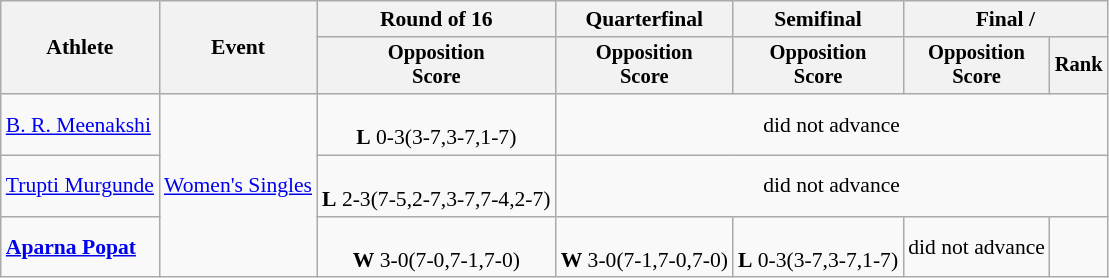<table class=wikitable style="font-size:90%">
<tr>
<th rowspan="2">Athlete</th>
<th rowspan="2">Event</th>
<th>Round of 16</th>
<th>Quarterfinal</th>
<th>Semifinal</th>
<th colspan=2>Final / </th>
</tr>
<tr style="font-size:95%">
<th>Opposition<br>Score</th>
<th>Opposition<br>Score</th>
<th>Opposition<br>Score</th>
<th>Opposition<br>Score</th>
<th>Rank</th>
</tr>
<tr align=center>
<td align=left><a href='#'>B. R. Meenakshi</a></td>
<td align=left rowspan=3><a href='#'>Women's Singles</a></td>
<td><br><strong>L</strong> 0-3(3-7,3-7,1-7)</td>
<td colspan=4>did not advance</td>
</tr>
<tr align=center>
<td align=left><a href='#'>Trupti Murgunde</a></td>
<td><br><strong>L</strong> 2-3(7-5,2-7,3-7,7-4,2-7)</td>
<td colspan=4>did not advance</td>
</tr>
<tr align=center>
<td align=left><strong><a href='#'>Aparna Popat</a></strong></td>
<td><br><strong>W</strong> 3-0(7-0,7-1,7-0)</td>
<td><br><strong>W</strong> 3-0(7-1,7-0,7-0)</td>
<td><br><strong>L</strong> 0-3(3-7,3-7,1-7)</td>
<td colspan=1>did not advance</td>
<td></td>
</tr>
</table>
